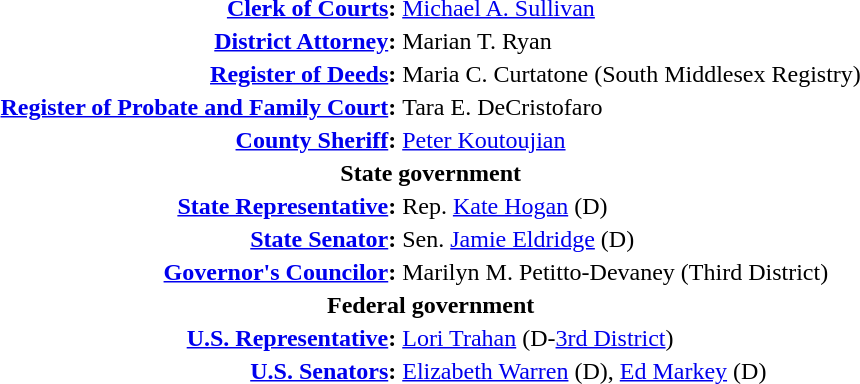<table class="toccolours">
<tr>
</tr>
<tr valign=top>
<th align=right><a href='#'>Clerk of Courts</a>:</th>
<td><a href='#'>Michael A. Sullivan</a></td>
</tr>
<tr valign=top>
<th align=right><a href='#'>District Attorney</a>:</th>
<td>Marian T. Ryan</td>
</tr>
<tr valign=top>
<th align=right><a href='#'>Register of Deeds</a>:</th>
<td>Maria C. Curtatone (South Middlesex Registry)</td>
</tr>
<tr valign=top>
<th align=right><a href='#'>Register of Probate and Family Court</a>:</th>
<td>Tara E. DeCristofaro</td>
</tr>
<tr valign=top>
<th align=right><a href='#'>County Sheriff</a>:</th>
<td><a href='#'>Peter Koutoujian</a></td>
</tr>
<tr>
<th colspan=2>State government</th>
</tr>
<tr valign=top>
<th align=right><a href='#'>State Representative</a>:</th>
<td>Rep. <a href='#'>Kate Hogan</a> (D)</td>
</tr>
<tr valign=top>
<th align=right><a href='#'>State Senator</a>:</th>
<td>Sen. <a href='#'>Jamie Eldridge</a> (D)</td>
</tr>
<tr valign=top>
<th align=right><a href='#'>Governor's Councilor</a>:</th>
<td>Marilyn M. Petitto-Devaney (Third District)</td>
</tr>
<tr>
<th colspan=2>Federal government</th>
</tr>
<tr valign=top>
<th align=right><a href='#'>U.S. Representative</a>:</th>
<td><a href='#'>Lori Trahan</a> (D-<a href='#'>3rd District</a>)</td>
</tr>
<tr valign=top>
<th align=right><a href='#'>U.S. Senators</a>:</th>
<td><a href='#'>Elizabeth Warren</a> (D), <a href='#'>Ed Markey</a> (D)</td>
</tr>
</table>
